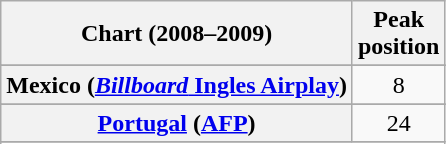<table class="wikitable sortable plainrowheaders" style="text-align:center;">
<tr>
<th>Chart (2008–2009)</th>
<th>Peak<br>position</th>
</tr>
<tr>
</tr>
<tr>
</tr>
<tr>
</tr>
<tr>
</tr>
<tr>
</tr>
<tr>
</tr>
<tr>
</tr>
<tr>
</tr>
<tr>
</tr>
<tr>
</tr>
<tr>
<th scope="row">Mexico (<a href='#'><em>Billboard</em> Ingles Airplay</a>)</th>
<td>8</td>
</tr>
<tr>
</tr>
<tr>
<th scope="row"><a href='#'>Portugal</a> (<a href='#'>AFP</a>)</th>
<td>24</td>
</tr>
<tr>
</tr>
<tr>
</tr>
<tr>
</tr>
<tr>
</tr>
<tr>
</tr>
</table>
